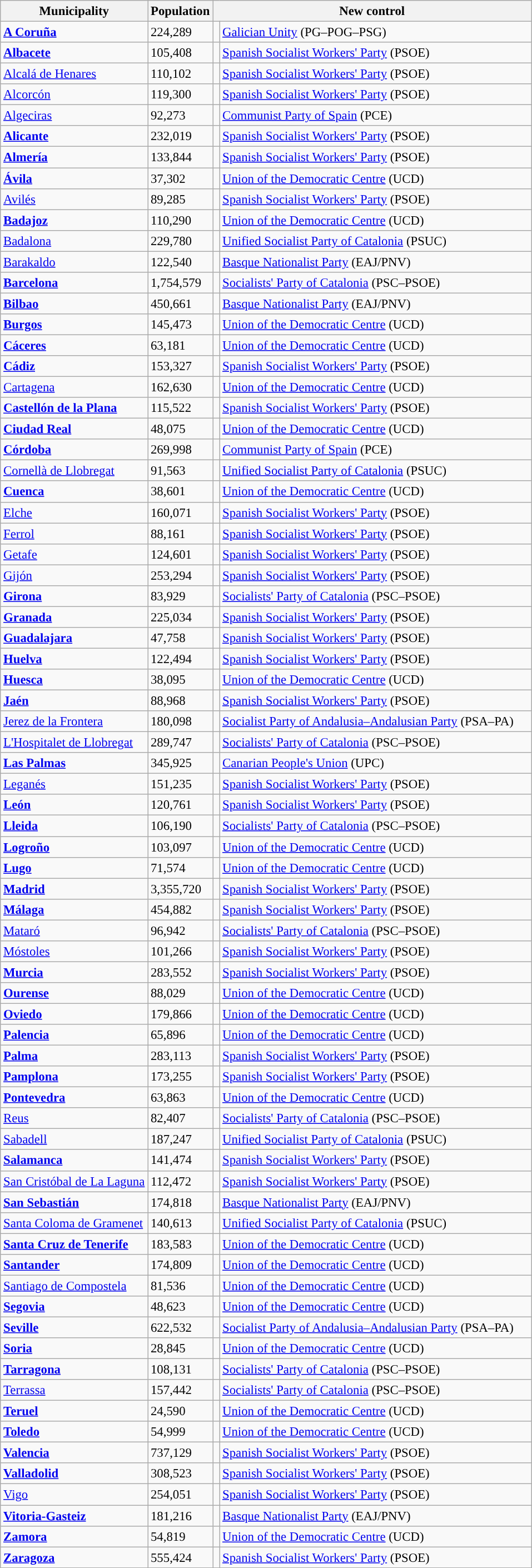<table class="wikitable sortable" style="font-size:95%;">
<tr>
<th>Municipality</th>
<th>Population</th>
<th colspan="2" style="width:375px;">New control</th>
</tr>
<tr>
<td><strong><a href='#'>A Coruña</a></strong></td>
<td>224,289</td>
<td width="1" style="color:inherit;background:"></td>
<td><a href='#'>Galician Unity</a> (PG–POG–PSG) </td>
</tr>
<tr>
<td><strong><a href='#'>Albacete</a></strong></td>
<td>105,408</td>
<td style="color:inherit;background:"></td>
<td><a href='#'>Spanish Socialist Workers' Party</a> (PSOE)</td>
</tr>
<tr>
<td><a href='#'>Alcalá de Henares</a></td>
<td>110,102</td>
<td style="color:inherit;background:"></td>
<td><a href='#'>Spanish Socialist Workers' Party</a> (PSOE)</td>
</tr>
<tr>
<td><a href='#'>Alcorcón</a></td>
<td>119,300</td>
<td style="color:inherit;background:"></td>
<td><a href='#'>Spanish Socialist Workers' Party</a> (PSOE)</td>
</tr>
<tr>
<td><a href='#'>Algeciras</a></td>
<td>92,273</td>
<td style="color:inherit;background:"></td>
<td><a href='#'>Communist Party of Spain</a> (PCE)</td>
</tr>
<tr>
<td><strong><a href='#'>Alicante</a></strong></td>
<td>232,019</td>
<td style="color:inherit;background:"></td>
<td><a href='#'>Spanish Socialist Workers' Party</a> (PSOE)</td>
</tr>
<tr>
<td><strong><a href='#'>Almería</a></strong></td>
<td>133,844</td>
<td style="color:inherit;background:"></td>
<td><a href='#'>Spanish Socialist Workers' Party</a> (PSOE)</td>
</tr>
<tr>
<td><strong><a href='#'>Ávila</a></strong></td>
<td>37,302</td>
<td style="color:inherit;background:"></td>
<td><a href='#'>Union of the Democratic Centre</a> (UCD)</td>
</tr>
<tr>
<td><a href='#'>Avilés</a></td>
<td>89,285</td>
<td style="color:inherit;background:"></td>
<td><a href='#'>Spanish Socialist Workers' Party</a> (PSOE)</td>
</tr>
<tr>
<td><strong><a href='#'>Badajoz</a></strong></td>
<td>110,290</td>
<td style="color:inherit;background:"></td>
<td><a href='#'>Union of the Democratic Centre</a> (UCD)</td>
</tr>
<tr>
<td><a href='#'>Badalona</a></td>
<td>229,780</td>
<td style="color:inherit;background:"></td>
<td><a href='#'>Unified Socialist Party of Catalonia</a> (PSUC)</td>
</tr>
<tr>
<td><a href='#'>Barakaldo</a></td>
<td>122,540</td>
<td style="color:inherit;background:"></td>
<td><a href='#'>Basque Nationalist Party</a> (EAJ/PNV)</td>
</tr>
<tr>
<td><strong><a href='#'>Barcelona</a></strong></td>
<td>1,754,579</td>
<td style="color:inherit;background:"></td>
<td><a href='#'>Socialists' Party of Catalonia</a> (PSC–PSOE)</td>
</tr>
<tr>
<td><strong><a href='#'>Bilbao</a></strong></td>
<td>450,661</td>
<td style="color:inherit;background:"></td>
<td><a href='#'>Basque Nationalist Party</a> (EAJ/PNV)</td>
</tr>
<tr>
<td><strong><a href='#'>Burgos</a></strong></td>
<td>145,473</td>
<td style="color:inherit;background:"></td>
<td><a href='#'>Union of the Democratic Centre</a> (UCD)</td>
</tr>
<tr>
<td><strong><a href='#'>Cáceres</a></strong></td>
<td>63,181</td>
<td style="color:inherit;background:"></td>
<td><a href='#'>Union of the Democratic Centre</a> (UCD)</td>
</tr>
<tr>
<td><strong><a href='#'>Cádiz</a></strong></td>
<td>153,327</td>
<td style="color:inherit;background:"></td>
<td><a href='#'>Spanish Socialist Workers' Party</a> (PSOE)</td>
</tr>
<tr>
<td><a href='#'>Cartagena</a></td>
<td>162,630</td>
<td style="color:inherit;background:"></td>
<td><a href='#'>Union of the Democratic Centre</a> (UCD)</td>
</tr>
<tr>
<td><strong><a href='#'>Castellón de la Plana</a></strong></td>
<td>115,522</td>
<td style="color:inherit;background:"></td>
<td><a href='#'>Spanish Socialist Workers' Party</a> (PSOE)</td>
</tr>
<tr>
<td><strong><a href='#'>Ciudad Real</a></strong></td>
<td>48,075</td>
<td style="color:inherit;background:"></td>
<td><a href='#'>Union of the Democratic Centre</a> (UCD)</td>
</tr>
<tr>
<td><strong><a href='#'>Córdoba</a></strong></td>
<td>269,998</td>
<td style="color:inherit;background:"></td>
<td><a href='#'>Communist Party of Spain</a> (PCE)</td>
</tr>
<tr>
<td><a href='#'>Cornellà de Llobregat</a></td>
<td>91,563</td>
<td style="color:inherit;background:"></td>
<td><a href='#'>Unified Socialist Party of Catalonia</a> (PSUC)</td>
</tr>
<tr>
<td><strong><a href='#'>Cuenca</a></strong></td>
<td>38,601</td>
<td style="color:inherit;background:"></td>
<td><a href='#'>Union of the Democratic Centre</a> (UCD)</td>
</tr>
<tr>
<td><a href='#'>Elche</a></td>
<td>160,071</td>
<td style="color:inherit;background:"></td>
<td><a href='#'>Spanish Socialist Workers' Party</a> (PSOE)</td>
</tr>
<tr>
<td><a href='#'>Ferrol</a></td>
<td>88,161</td>
<td style="color:inherit;background:"></td>
<td><a href='#'>Spanish Socialist Workers' Party</a> (PSOE)</td>
</tr>
<tr>
<td><a href='#'>Getafe</a></td>
<td>124,601</td>
<td style="color:inherit;background:"></td>
<td><a href='#'>Spanish Socialist Workers' Party</a> (PSOE)</td>
</tr>
<tr>
<td><a href='#'>Gijón</a></td>
<td>253,294</td>
<td style="color:inherit;background:"></td>
<td><a href='#'>Spanish Socialist Workers' Party</a> (PSOE)</td>
</tr>
<tr>
<td><strong><a href='#'>Girona</a></strong></td>
<td>83,929</td>
<td style="color:inherit;background:"></td>
<td><a href='#'>Socialists' Party of Catalonia</a> (PSC–PSOE)</td>
</tr>
<tr>
<td><strong><a href='#'>Granada</a></strong></td>
<td>225,034</td>
<td style="color:inherit;background:"></td>
<td><a href='#'>Spanish Socialist Workers' Party</a> (PSOE)</td>
</tr>
<tr>
<td><strong><a href='#'>Guadalajara</a></strong></td>
<td>47,758</td>
<td style="color:inherit;background:"></td>
<td><a href='#'>Spanish Socialist Workers' Party</a> (PSOE)</td>
</tr>
<tr>
<td><strong><a href='#'>Huelva</a></strong></td>
<td>122,494</td>
<td style="color:inherit;background:"></td>
<td><a href='#'>Spanish Socialist Workers' Party</a> (PSOE)</td>
</tr>
<tr>
<td><strong><a href='#'>Huesca</a></strong></td>
<td>38,095</td>
<td style="color:inherit;background:"></td>
<td><a href='#'>Union of the Democratic Centre</a> (UCD)</td>
</tr>
<tr>
<td><strong><a href='#'>Jaén</a></strong></td>
<td>88,968</td>
<td style="color:inherit;background:"></td>
<td><a href='#'>Spanish Socialist Workers' Party</a> (PSOE)</td>
</tr>
<tr>
<td><a href='#'>Jerez de la Frontera</a></td>
<td>180,098</td>
<td style="color:inherit;background:"></td>
<td><a href='#'>Socialist Party of Andalusia–Andalusian Party</a> (PSA–PA)</td>
</tr>
<tr>
<td><a href='#'>L'Hospitalet de Llobregat</a></td>
<td>289,747</td>
<td style="color:inherit;background:"></td>
<td><a href='#'>Socialists' Party of Catalonia</a> (PSC–PSOE)</td>
</tr>
<tr>
<td><strong><a href='#'>Las Palmas</a></strong></td>
<td>345,925</td>
<td style="color:inherit;background:"></td>
<td><a href='#'>Canarian People's Union</a> (UPC) </td>
</tr>
<tr>
<td><a href='#'>Leganés</a></td>
<td>151,235</td>
<td style="color:inherit;background:"></td>
<td><a href='#'>Spanish Socialist Workers' Party</a> (PSOE)</td>
</tr>
<tr>
<td><strong><a href='#'>León</a></strong></td>
<td>120,761</td>
<td style="color:inherit;background:"></td>
<td><a href='#'>Spanish Socialist Workers' Party</a> (PSOE) </td>
</tr>
<tr>
<td><strong><a href='#'>Lleida</a></strong></td>
<td>106,190</td>
<td style="color:inherit;background:"></td>
<td><a href='#'>Socialists' Party of Catalonia</a> (PSC–PSOE)</td>
</tr>
<tr>
<td><strong><a href='#'>Logroño</a></strong></td>
<td>103,097</td>
<td style="color:inherit;background:"></td>
<td><a href='#'>Union of the Democratic Centre</a> (UCD)</td>
</tr>
<tr>
<td><strong><a href='#'>Lugo</a></strong></td>
<td>71,574</td>
<td style="color:inherit;background:"></td>
<td><a href='#'>Union of the Democratic Centre</a> (UCD)</td>
</tr>
<tr>
<td><strong><a href='#'>Madrid</a></strong></td>
<td>3,355,720</td>
<td style="color:inherit;background:"></td>
<td><a href='#'>Spanish Socialist Workers' Party</a> (PSOE)</td>
</tr>
<tr>
<td><strong><a href='#'>Málaga</a></strong></td>
<td>454,882</td>
<td style="color:inherit;background:"></td>
<td><a href='#'>Spanish Socialist Workers' Party</a> (PSOE)</td>
</tr>
<tr>
<td><a href='#'>Mataró</a></td>
<td>96,942</td>
<td style="color:inherit;background:"></td>
<td><a href='#'>Socialists' Party of Catalonia</a> (PSC–PSOE)</td>
</tr>
<tr>
<td><a href='#'>Móstoles</a></td>
<td>101,266</td>
<td style="color:inherit;background:"></td>
<td><a href='#'>Spanish Socialist Workers' Party</a> (PSOE)</td>
</tr>
<tr>
<td><strong><a href='#'>Murcia</a></strong></td>
<td>283,552</td>
<td style="color:inherit;background:"></td>
<td><a href='#'>Spanish Socialist Workers' Party</a> (PSOE)</td>
</tr>
<tr>
<td><strong><a href='#'>Ourense</a></strong></td>
<td>88,029</td>
<td style="color:inherit;background:"></td>
<td><a href='#'>Union of the Democratic Centre</a> (UCD)</td>
</tr>
<tr>
<td><strong><a href='#'>Oviedo</a></strong></td>
<td>179,866</td>
<td style="color:inherit;background:"></td>
<td><a href='#'>Union of the Democratic Centre</a> (UCD)</td>
</tr>
<tr>
<td><strong><a href='#'>Palencia</a></strong></td>
<td>65,896</td>
<td style="color:inherit;background:"></td>
<td><a href='#'>Union of the Democratic Centre</a> (UCD)</td>
</tr>
<tr>
<td><strong><a href='#'>Palma</a></strong></td>
<td>283,113</td>
<td style="color:inherit;background:"></td>
<td><a href='#'>Spanish Socialist Workers' Party</a> (PSOE)</td>
</tr>
<tr>
<td><strong><a href='#'>Pamplona</a></strong></td>
<td>173,255</td>
<td style="color:inherit;background:"></td>
<td><a href='#'>Spanish Socialist Workers' Party</a> (PSOE)</td>
</tr>
<tr>
<td><strong><a href='#'>Pontevedra</a></strong></td>
<td>63,863</td>
<td style="color:inherit;background:"></td>
<td><a href='#'>Union of the Democratic Centre</a> (UCD)</td>
</tr>
<tr>
<td><a href='#'>Reus</a></td>
<td>82,407</td>
<td style="color:inherit;background:"></td>
<td><a href='#'>Socialists' Party of Catalonia</a> (PSC–PSOE)</td>
</tr>
<tr>
<td><a href='#'>Sabadell</a></td>
<td>187,247</td>
<td style="color:inherit;background:"></td>
<td><a href='#'>Unified Socialist Party of Catalonia</a> (PSUC)</td>
</tr>
<tr>
<td><strong><a href='#'>Salamanca</a></strong></td>
<td>141,474</td>
<td style="color:inherit;background:"></td>
<td><a href='#'>Spanish Socialist Workers' Party</a> (PSOE)</td>
</tr>
<tr>
<td><a href='#'>San Cristóbal de La Laguna</a></td>
<td>112,472</td>
<td style="color:inherit;background:"></td>
<td><a href='#'>Spanish Socialist Workers' Party</a> (PSOE)</td>
</tr>
<tr>
<td><strong><a href='#'>San Sebastián</a></strong></td>
<td>174,818</td>
<td style="color:inherit;background:"></td>
<td><a href='#'>Basque Nationalist Party</a> (EAJ/PNV)</td>
</tr>
<tr>
<td><a href='#'>Santa Coloma de Gramenet</a></td>
<td>140,613</td>
<td style="color:inherit;background:"></td>
<td><a href='#'>Unified Socialist Party of Catalonia</a> (PSUC)</td>
</tr>
<tr>
<td><strong><a href='#'>Santa Cruz de Tenerife</a></strong></td>
<td>183,583</td>
<td style="color:inherit;background:"></td>
<td><a href='#'>Union of the Democratic Centre</a> (UCD)</td>
</tr>
<tr>
<td><strong><a href='#'>Santander</a></strong></td>
<td>174,809</td>
<td style="color:inherit;background:"></td>
<td><a href='#'>Union of the Democratic Centre</a> (UCD)</td>
</tr>
<tr>
<td><a href='#'>Santiago de Compostela</a></td>
<td>81,536</td>
<td style="color:inherit;background:"></td>
<td><a href='#'>Union of the Democratic Centre</a> (UCD) </td>
</tr>
<tr>
<td><strong><a href='#'>Segovia</a></strong></td>
<td>48,623</td>
<td style="color:inherit;background:"></td>
<td><a href='#'>Union of the Democratic Centre</a> (UCD)</td>
</tr>
<tr>
<td><strong><a href='#'>Seville</a></strong></td>
<td>622,532</td>
<td style="color:inherit;background:"></td>
<td><a href='#'>Socialist Party of Andalusia–Andalusian Party</a> (PSA–PA)</td>
</tr>
<tr>
<td><strong><a href='#'>Soria</a></strong></td>
<td>28,845</td>
<td style="color:inherit;background:"></td>
<td><a href='#'>Union of the Democratic Centre</a> (UCD)</td>
</tr>
<tr>
<td><strong><a href='#'>Tarragona</a></strong></td>
<td>108,131</td>
<td style="color:inherit;background:"></td>
<td><a href='#'>Socialists' Party of Catalonia</a> (PSC–PSOE)</td>
</tr>
<tr>
<td><a href='#'>Terrassa</a></td>
<td>157,442</td>
<td style="color:inherit;background:"></td>
<td><a href='#'>Socialists' Party of Catalonia</a> (PSC–PSOE)</td>
</tr>
<tr>
<td><strong><a href='#'>Teruel</a></strong></td>
<td>24,590</td>
<td style="color:inherit;background:"></td>
<td><a href='#'>Union of the Democratic Centre</a> (UCD)</td>
</tr>
<tr>
<td><strong><a href='#'>Toledo</a></strong></td>
<td>54,999</td>
<td style="color:inherit;background:"></td>
<td><a href='#'>Union of the Democratic Centre</a> (UCD)</td>
</tr>
<tr>
<td><strong><a href='#'>Valencia</a></strong></td>
<td>737,129</td>
<td style="color:inherit;background:"></td>
<td><a href='#'>Spanish Socialist Workers' Party</a> (PSOE)</td>
</tr>
<tr>
<td><strong><a href='#'>Valladolid</a></strong></td>
<td>308,523</td>
<td style="color:inherit;background:"></td>
<td><a href='#'>Spanish Socialist Workers' Party</a> (PSOE)</td>
</tr>
<tr>
<td><a href='#'>Vigo</a></td>
<td>254,051</td>
<td style="color:inherit;background:"></td>
<td><a href='#'>Spanish Socialist Workers' Party</a> (PSOE)</td>
</tr>
<tr>
<td><strong><a href='#'>Vitoria-Gasteiz</a></strong></td>
<td>181,216</td>
<td style="color:inherit;background:"></td>
<td><a href='#'>Basque Nationalist Party</a> (EAJ/PNV)</td>
</tr>
<tr>
<td><strong><a href='#'>Zamora</a></strong></td>
<td>54,819</td>
<td style="color:inherit;background:"></td>
<td><a href='#'>Union of the Democratic Centre</a> (UCD)</td>
</tr>
<tr>
<td><strong><a href='#'>Zaragoza</a></strong></td>
<td>555,424</td>
<td style="color:inherit;background:"></td>
<td><a href='#'>Spanish Socialist Workers' Party</a> (PSOE)</td>
</tr>
</table>
